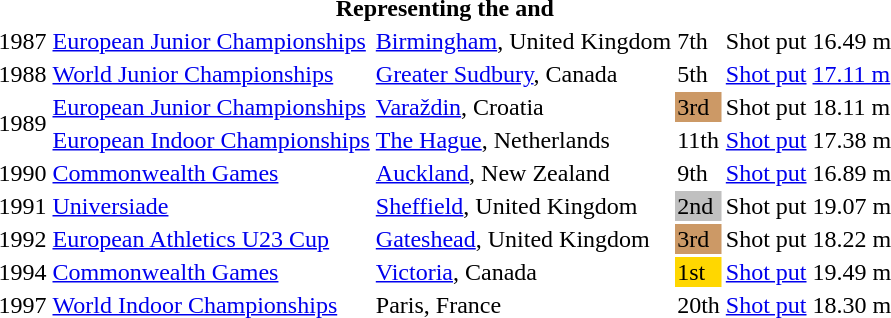<table>
<tr>
<th colspan="6">Representing the  and </th>
</tr>
<tr>
<td>1987</td>
<td><a href='#'>European Junior Championships</a></td>
<td><a href='#'>Birmingham</a>, United Kingdom</td>
<td>7th</td>
<td>Shot put</td>
<td>16.49 m</td>
</tr>
<tr>
<td>1988</td>
<td><a href='#'>World Junior Championships</a></td>
<td><a href='#'>Greater Sudbury</a>, Canada</td>
<td>5th</td>
<td><a href='#'>Shot put</a></td>
<td><a href='#'>17.11 m</a></td>
</tr>
<tr>
<td rowspan=2>1989</td>
<td><a href='#'>European Junior Championships</a></td>
<td><a href='#'>Varaždin</a>, Croatia</td>
<td bgcolor=cc9966>3rd</td>
<td>Shot put</td>
<td>18.11 m</td>
</tr>
<tr>
<td><a href='#'>European Indoor Championships</a></td>
<td><a href='#'>The Hague</a>, Netherlands</td>
<td>11th</td>
<td><a href='#'>Shot put</a></td>
<td>17.38 m</td>
</tr>
<tr>
<td>1990</td>
<td><a href='#'>Commonwealth Games</a></td>
<td><a href='#'>Auckland</a>, New Zealand</td>
<td>9th</td>
<td><a href='#'>Shot put</a></td>
<td>16.89 m</td>
</tr>
<tr>
<td>1991</td>
<td><a href='#'>Universiade</a></td>
<td><a href='#'>Sheffield</a>, United Kingdom</td>
<td bgcolor=silver>2nd</td>
<td>Shot put</td>
<td>19.07 m</td>
</tr>
<tr>
<td>1992</td>
<td><a href='#'>European Athletics U23 Cup</a></td>
<td><a href='#'>Gateshead</a>, United Kingdom</td>
<td bgcolor=cc9966>3rd</td>
<td>Shot put</td>
<td>18.22 m</td>
</tr>
<tr>
<td>1994</td>
<td><a href='#'>Commonwealth Games</a></td>
<td><a href='#'>Victoria</a>, Canada</td>
<td bgcolor=gold>1st</td>
<td><a href='#'>Shot put</a></td>
<td>19.49 m</td>
</tr>
<tr>
<td>1997</td>
<td><a href='#'>World Indoor Championships</a></td>
<td>Paris, France</td>
<td>20th</td>
<td><a href='#'>Shot put</a></td>
<td>18.30 m</td>
</tr>
</table>
